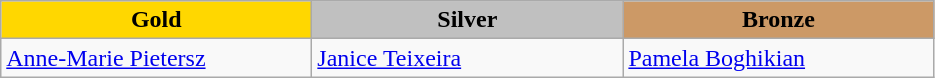<table class="wikitable" style="text-align:left">
<tr align="center">
<td width=200 bgcolor=gold><strong>Gold</strong></td>
<td width=200 bgcolor=silver><strong>Silver</strong></td>
<td width=200 bgcolor=CC9966><strong>Bronze</strong></td>
</tr>
<tr>
<td><a href='#'>Anne-Marie Pietersz</a><br><em></em></td>
<td><a href='#'>Janice Teixeira</a><br><em></em></td>
<td><a href='#'>Pamela Boghikian</a><br><em></em></td>
</tr>
</table>
